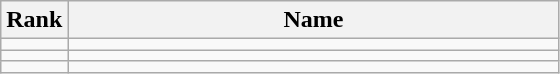<table class="wikitable">
<tr>
<th>Rank</th>
<th style="width: 20em">Name</th>
</tr>
<tr>
<td align="center"></td>
<td></td>
</tr>
<tr>
<td align="center"></td>
<td></td>
</tr>
<tr>
<td align="center"></td>
<td></td>
</tr>
</table>
